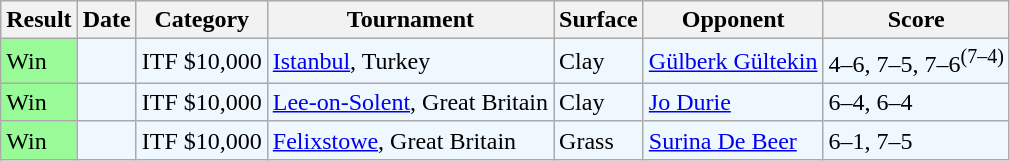<table class="sortable wikitable">
<tr bgcolor="#efefef">
<th>Result</th>
<th>Date</th>
<th>Category</th>
<th>Tournament</th>
<th>Surface</th>
<th>Opponent</th>
<th class="unsortable">Score</th>
</tr>
<tr bgcolor=#f0f8ff>
<td style="background:#98fb98;">Win</td>
<td></td>
<td>ITF $10,000</td>
<td><a href='#'>Istanbul</a>, Turkey</td>
<td>Clay</td>
<td> <a href='#'>Gülberk Gültekin</a></td>
<td>4–6, 7–5, 7–6<sup>(7–4)</sup></td>
</tr>
<tr bgcolor=#f0f8ff>
<td style="background:#98fb98;">Win</td>
<td></td>
<td>ITF $10,000</td>
<td><a href='#'>Lee-on-Solent</a>, Great Britain</td>
<td>Clay</td>
<td> <a href='#'>Jo Durie</a></td>
<td>6–4, 6–4</td>
</tr>
<tr bgcolor=#f0f8ff>
<td style="background:#98fb98;">Win</td>
<td></td>
<td>ITF $10,000</td>
<td><a href='#'>Felixstowe</a>, Great Britain</td>
<td>Grass</td>
<td> <a href='#'>Surina De Beer</a></td>
<td>6–1, 7–5</td>
</tr>
</table>
